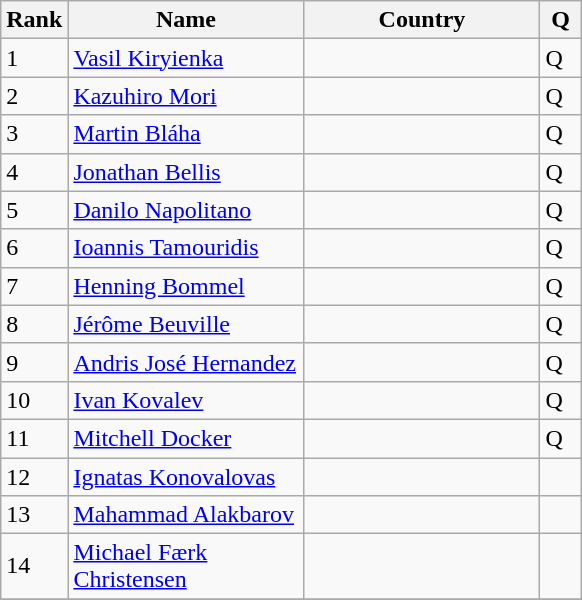<table class="wikitable">
<tr>
<th width=20>Rank</th>
<th width=150>Name</th>
<th width=150>Country</th>
<th width=20>Q</th>
</tr>
<tr>
<td>1</td>
<td><a href='#'>Vasil Kiryienka</a></td>
<td></td>
<td>Q</td>
</tr>
<tr>
<td>2</td>
<td><a href='#'>Kazuhiro Mori</a></td>
<td></td>
<td>Q</td>
</tr>
<tr>
<td>3</td>
<td><a href='#'>Martin Bláha</a></td>
<td></td>
<td>Q</td>
</tr>
<tr>
<td>4</td>
<td><a href='#'>Jonathan Bellis</a></td>
<td></td>
<td>Q</td>
</tr>
<tr>
<td>5</td>
<td><a href='#'>Danilo Napolitano</a></td>
<td></td>
<td>Q</td>
</tr>
<tr>
<td>6</td>
<td><a href='#'>Ioannis Tamouridis</a></td>
<td></td>
<td>Q</td>
</tr>
<tr>
<td>7</td>
<td><a href='#'>Henning Bommel</a></td>
<td></td>
<td>Q</td>
</tr>
<tr>
<td>8</td>
<td><a href='#'>Jérôme Beuville</a></td>
<td></td>
<td>Q</td>
</tr>
<tr>
<td>9</td>
<td><a href='#'>Andris José Hernandez</a></td>
<td></td>
<td>Q</td>
</tr>
<tr>
<td>10</td>
<td><a href='#'>Ivan Kovalev</a></td>
<td></td>
<td>Q</td>
</tr>
<tr>
<td>11</td>
<td><a href='#'>Mitchell Docker</a></td>
<td></td>
<td>Q</td>
</tr>
<tr>
<td>12</td>
<td><a href='#'>Ignatas Konovalovas</a></td>
<td></td>
<td></td>
</tr>
<tr>
<td>13</td>
<td><a href='#'>Mahammad Alakbarov</a></td>
<td></td>
<td></td>
</tr>
<tr>
<td>14</td>
<td><a href='#'>Michael Færk Christensen</a></td>
<td></td>
<td></td>
</tr>
<tr>
</tr>
</table>
